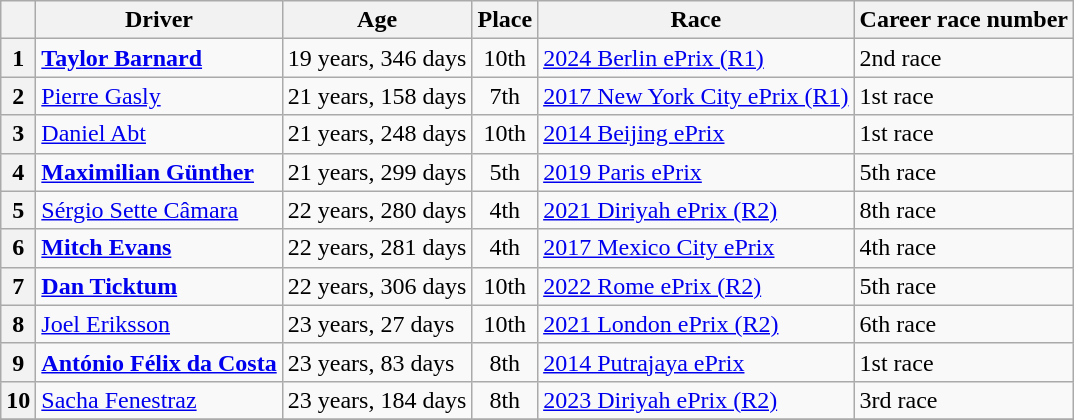<table class="wikitable">
<tr>
<th></th>
<th>Driver</th>
<th>Age</th>
<th>Place</th>
<th>Race</th>
<th>Career race number</th>
</tr>
<tr>
<th>1</th>
<td> <strong><a href='#'>Taylor Barnard</a></strong></td>
<td>19 years, 346 days</td>
<td align="center">10th</td>
<td><a href='#'>2024 Berlin ePrix (R1)</a></td>
<td>2nd race</td>
</tr>
<tr>
<th>2</th>
<td> <a href='#'>Pierre Gasly</a></td>
<td>21 years, 158 days</td>
<td align=center>7th</td>
<td><a href='#'>2017 New York City ePrix (R1)</a></td>
<td>1st race</td>
</tr>
<tr>
<th>3</th>
<td> <a href='#'>Daniel Abt</a></td>
<td>21 years, 248 days</td>
<td align=center>10th</td>
<td><a href='#'>2014 Beijing ePrix</a></td>
<td>1st race</td>
</tr>
<tr>
<th>4</th>
<td> <strong><a href='#'>Maximilian Günther</a></strong></td>
<td>21 years, 299 days</td>
<td align=center>5th</td>
<td><a href='#'>2019 Paris ePrix</a></td>
<td>5th race</td>
</tr>
<tr>
<th>5</th>
<td> <a href='#'>Sérgio Sette Câmara</a></td>
<td>22 years, 280 days</td>
<td align="center">4th</td>
<td><a href='#'>2021 Diriyah ePrix (R2)</a></td>
<td>8th race</td>
</tr>
<tr>
<th>6</th>
<td> <strong><a href='#'>Mitch Evans</a></strong></td>
<td>22 years, 281 days</td>
<td align="center">4th</td>
<td><a href='#'>2017 Mexico City ePrix</a></td>
<td>4th race</td>
</tr>
<tr>
<th>7</th>
<td> <strong><a href='#'>Dan Ticktum</a></strong></td>
<td>22 years, 306 days</td>
<td align="center">10th</td>
<td><a href='#'>2022 Rome ePrix (R2)</a></td>
<td>5th race</td>
</tr>
<tr>
<th>8</th>
<td> <a href='#'>Joel Eriksson</a></td>
<td>23 years, 27 days</td>
<td align="center">10th</td>
<td><a href='#'>2021 London ePrix (R2)</a></td>
<td>6th race</td>
</tr>
<tr>
<th>9</th>
<td> <strong><a href='#'>António Félix da Costa</a></strong></td>
<td>23 years, 83 days</td>
<td align="center">8th</td>
<td><a href='#'>2014 Putrajaya ePrix</a></td>
<td>1st race</td>
</tr>
<tr>
<th>10</th>
<td> <a href='#'>Sacha Fenestraz</a></td>
<td>23 years, 184 days</td>
<td align="center">8th</td>
<td><a href='#'>2023 Diriyah ePrix (R2)</a></td>
<td>3rd race</td>
</tr>
<tr>
</tr>
</table>
